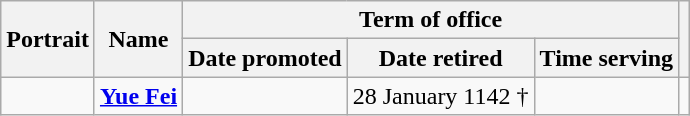<table class="wikitable" style="text-align:center">
<tr>
<th rowspan=2>Portrait</th>
<th rowspan=2>Name<br></th>
<th colspan=3>Term of office</th>
<th rowspan=2></th>
</tr>
<tr>
<th>Date promoted</th>
<th>Date retired</th>
<th>Time serving</th>
</tr>
<tr>
<td></td>
<td><strong><a href='#'>Yue Fei</a></strong><br></td>
<td></td>
<td>28 January 1142 †</td>
<td></td>
<td></td>
</tr>
</table>
